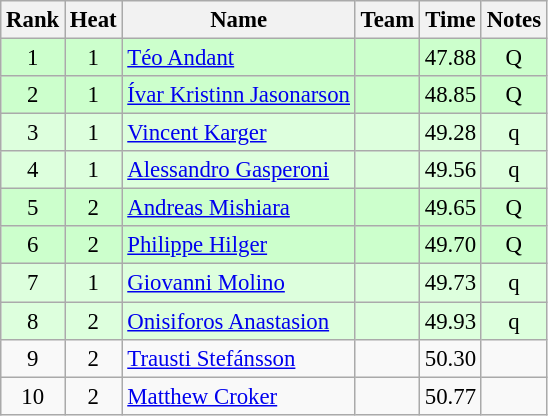<table class="wikitable sortable" style="text-align:center;font-size:95%">
<tr>
<th>Rank</th>
<th>Heat</th>
<th>Name</th>
<th>Team</th>
<th>Time</th>
<th>Notes</th>
</tr>
<tr bgcolor=ccffcc>
<td>1</td>
<td>1</td>
<td align="left"><a href='#'>Téo Andant</a></td>
<td align=left></td>
<td>47.88</td>
<td>Q</td>
</tr>
<tr bgcolor=ccffcc>
<td>2</td>
<td>1</td>
<td align="left"><a href='#'>Ívar Kristinn Jasonarson</a></td>
<td align=left></td>
<td>48.85</td>
<td>Q</td>
</tr>
<tr bgcolor=ddffdd>
<td>3</td>
<td>1</td>
<td align="left"><a href='#'>Vincent Karger</a></td>
<td align=left></td>
<td>49.28</td>
<td>q</td>
</tr>
<tr bgcolor=ddffdd>
<td>4</td>
<td>1</td>
<td align="left"><a href='#'>Alessandro Gasperoni</a></td>
<td align=left></td>
<td>49.56</td>
<td>q</td>
</tr>
<tr bgcolor=ccffcc>
<td>5</td>
<td>2</td>
<td align="left"><a href='#'>Andreas Mishiara</a></td>
<td align=left></td>
<td>49.65</td>
<td>Q</td>
</tr>
<tr bgcolor=ccffcc>
<td>6</td>
<td>2</td>
<td align="left"><a href='#'>Philippe Hilger</a></td>
<td align=left></td>
<td>49.70</td>
<td>Q</td>
</tr>
<tr bgcolor=ddffdd>
<td>7</td>
<td>1</td>
<td align="left"><a href='#'>Giovanni Molino</a></td>
<td align=left></td>
<td>49.73</td>
<td>q</td>
</tr>
<tr bgcolor=ddffdd>
<td>8</td>
<td>2</td>
<td align="left"><a href='#'>Onisiforos Anastasion</a></td>
<td align=left></td>
<td>49.93</td>
<td>q</td>
</tr>
<tr>
<td>9</td>
<td>2</td>
<td align="left"><a href='#'>Trausti Stefánsson</a></td>
<td align=left></td>
<td>50.30</td>
<td></td>
</tr>
<tr>
<td>10</td>
<td>2</td>
<td align="left"><a href='#'>Matthew Croker</a></td>
<td align=left></td>
<td>50.77</td>
<td></td>
</tr>
</table>
